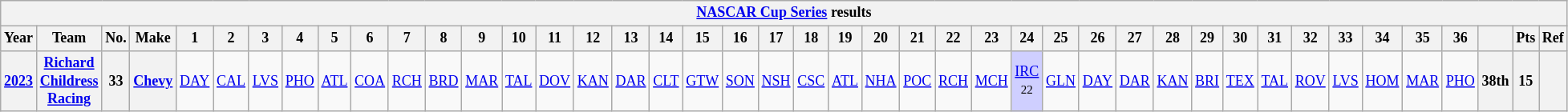<table class="wikitable" style="text-align:center; font-size:75%">
<tr>
<th colspan=43><a href='#'>NASCAR Cup Series</a> results</th>
</tr>
<tr>
<th>Year</th>
<th>Team</th>
<th>No.</th>
<th>Make</th>
<th>1</th>
<th>2</th>
<th>3</th>
<th>4</th>
<th>5</th>
<th>6</th>
<th>7</th>
<th>8</th>
<th>9</th>
<th>10</th>
<th>11</th>
<th>12</th>
<th>13</th>
<th>14</th>
<th>15</th>
<th>16</th>
<th>17</th>
<th>18</th>
<th>19</th>
<th>20</th>
<th>21</th>
<th>22</th>
<th>23</th>
<th>24</th>
<th>25</th>
<th>26</th>
<th>27</th>
<th>28</th>
<th>29</th>
<th>30</th>
<th>31</th>
<th>32</th>
<th>33</th>
<th>34</th>
<th>35</th>
<th>36</th>
<th></th>
<th>Pts</th>
<th>Ref</th>
</tr>
<tr>
<th><a href='#'>2023</a></th>
<th><a href='#'>Richard Childress Racing</a></th>
<th>33</th>
<th><a href='#'>Chevy</a></th>
<td><a href='#'>DAY</a></td>
<td><a href='#'>CAL</a></td>
<td><a href='#'>LVS</a></td>
<td><a href='#'>PHO</a></td>
<td><a href='#'>ATL</a></td>
<td><a href='#'>COA</a></td>
<td><a href='#'>RCH</a></td>
<td><a href='#'>BRD</a></td>
<td><a href='#'>MAR</a></td>
<td><a href='#'>TAL</a></td>
<td><a href='#'>DOV</a></td>
<td><a href='#'>KAN</a></td>
<td><a href='#'>DAR</a></td>
<td><a href='#'>CLT</a></td>
<td><a href='#'>GTW</a></td>
<td><a href='#'>SON</a></td>
<td><a href='#'>NSH</a></td>
<td><a href='#'>CSC</a></td>
<td><a href='#'>ATL</a></td>
<td><a href='#'>NHA</a></td>
<td><a href='#'>POC</a></td>
<td><a href='#'>RCH</a></td>
<td><a href='#'>MCH</a></td>
<td style="background:#CFCFFF;"><a href='#'>IRC</a><br><small>22</small></td>
<td><a href='#'>GLN</a></td>
<td><a href='#'>DAY</a></td>
<td><a href='#'>DAR</a></td>
<td><a href='#'>KAN</a></td>
<td><a href='#'>BRI</a></td>
<td><a href='#'>TEX</a></td>
<td><a href='#'>TAL</a></td>
<td><a href='#'>ROV</a></td>
<td><a href='#'>LVS</a></td>
<td><a href='#'>HOM</a></td>
<td><a href='#'>MAR</a></td>
<td><a href='#'>PHO</a></td>
<th>38th</th>
<th>15</th>
<th></th>
</tr>
</table>
